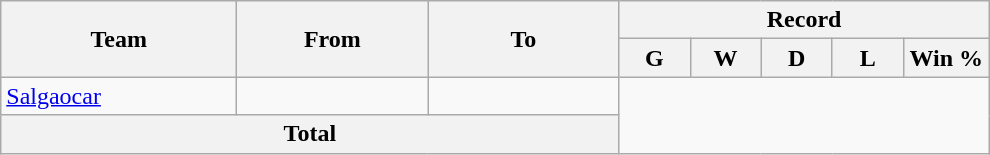<table class="wikitable" style="text-align: center">
<tr>
<th rowspan=2! width=150>Team</th>
<th rowspan=2! width=120>From</th>
<th rowspan=2! width=120>To</th>
<th colspan=7>Record</th>
</tr>
<tr>
<th width=40>G</th>
<th width=40>W</th>
<th width=40>D</th>
<th width=40>L</th>
<th width=50>Win %</th>
</tr>
<tr>
<td align=left> <a href='#'>Salgaocar</a></td>
<td align=left></td>
<td align=left><br></td>
</tr>
<tr>
<th colspan="3">Total<br></th>
</tr>
</table>
